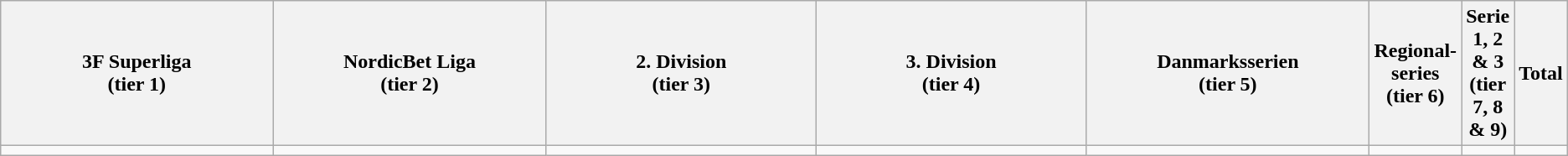<table class="wikitable">
<tr>
<th width="20%">3F Superliga<br> (tier 1)</th>
<th width="20%">NordicBet Liga<br> (tier 2)</th>
<th width="20%">2. Division<br> (tier 3)</th>
<th width="20%">3. Division<br> (tier 4)</th>
<th width="20%">Danmarksserien<br> (tier 5)</th>
<th width="20%">Regional-series (tier 6)</th>
<th width="20%">Serie 1, 2 & 3<br>(tier 7, 8 & 9)</th>
<th width="20%">Total</th>
</tr>
<tr>
<td></td>
<td></td>
<td></td>
<td></td>
<td></td>
<td></td>
<td></td>
<td></td>
</tr>
</table>
